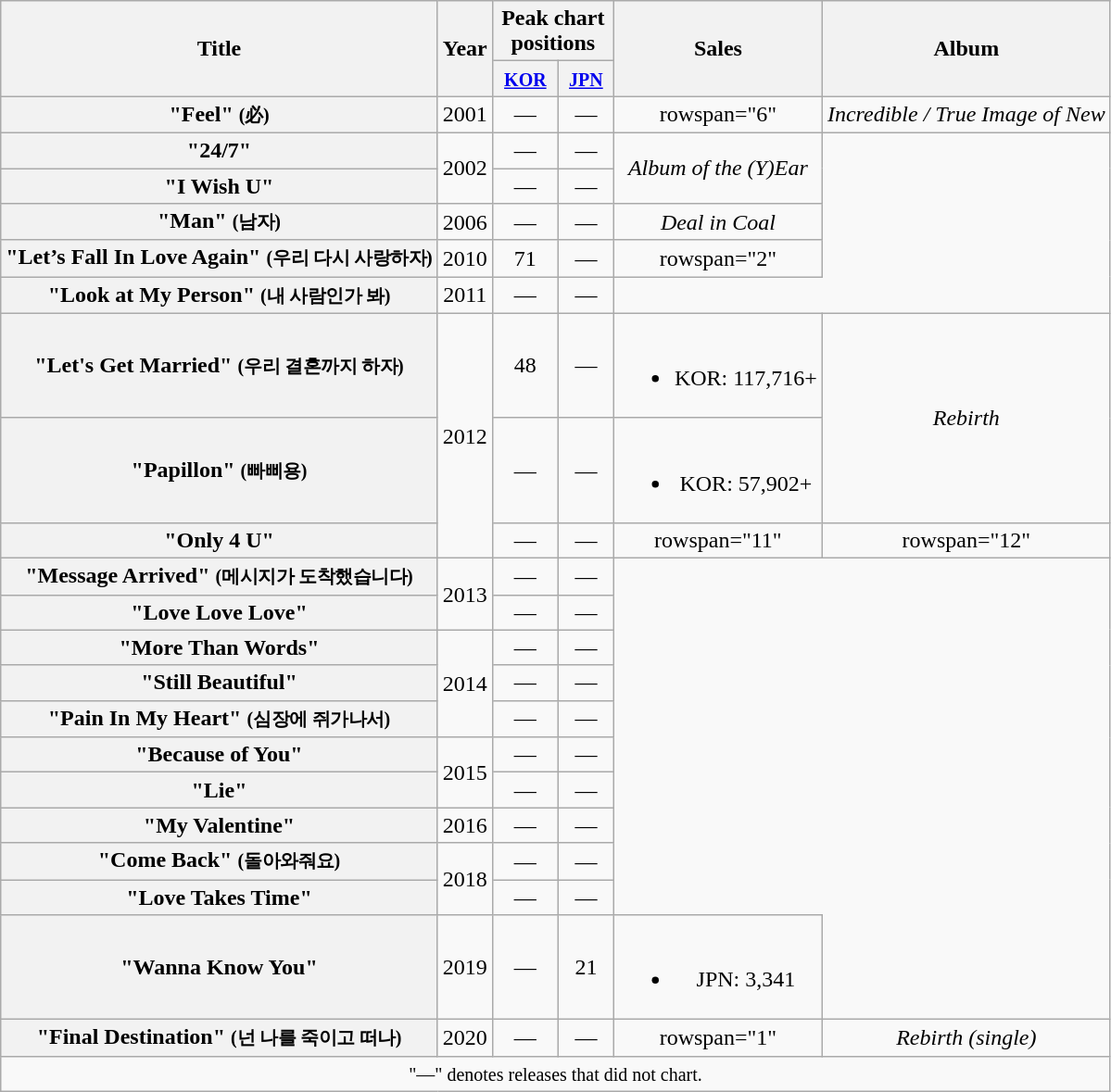<table class="wikitable plainrowheaders" style="text-align:center;" border="1">
<tr>
<th scope="col" rowspan="2">Title</th>
<th scope="col" rowspan="2">Year</th>
<th scope="col" colspan="2" style="width:5em;">Peak chart positions</th>
<th scope="col" rowspan="2">Sales</th>
<th scope="col" rowspan="2">Album</th>
</tr>
<tr>
<th><small><a href='#'>KOR</a></small><br></th>
<th><small><a href='#'>JPN</a></small><br></th>
</tr>
<tr>
<th scope="row">"Feel" <small>(必)</small></th>
<td>2001</td>
<td>—</td>
<td>—</td>
<td>rowspan="6" </td>
<td><em>Incredible / True Image of New</em></td>
</tr>
<tr>
<th scope="row">"24/7"</th>
<td rowspan="2">2002</td>
<td>—</td>
<td>—</td>
<td rowspan="2"><em>Album of the (Y)Ear</em></td>
</tr>
<tr>
<th scope="row">"I Wish U"</th>
<td>—</td>
<td>—</td>
</tr>
<tr>
<th scope="row">"Man" <small>(남자)</small></th>
<td>2006</td>
<td>—</td>
<td>—</td>
<td><em>Deal in Coal</em></td>
</tr>
<tr>
<th scope="row">"Let’s Fall In Love Again" <small>(우리 다시 사랑하자)</small></th>
<td>2010</td>
<td>71</td>
<td>—</td>
<td>rowspan="2" </td>
</tr>
<tr>
<th scope="row">"Look at My Person" <small>(내 사람인가 봐)</small></th>
<td>2011</td>
<td>—</td>
<td>—</td>
</tr>
<tr>
<th scope="row">"Let's Get Married" <small>(우리 결혼까지 하자)</small></th>
<td rowspan="3">2012</td>
<td>48</td>
<td>—</td>
<td><br><ul><li>KOR: 117,716+</li></ul></td>
<td rowspan="2"><em>Rebirth</em></td>
</tr>
<tr>
<th scope="row">"Papillon" <small>(빠삐용)</small></th>
<td>—</td>
<td>—</td>
<td><br><ul><li>KOR: 57,902+</li></ul></td>
</tr>
<tr>
<th scope="row">"Only 4 U"</th>
<td>—</td>
<td>—</td>
<td>rowspan="11" </td>
<td>rowspan="12" </td>
</tr>
<tr>
<th scope="row">"Message Arrived" <small>(메시지가 도착했습니다)</small></th>
<td rowspan="2">2013</td>
<td>—</td>
<td>—</td>
</tr>
<tr>
<th scope="row">"Love Love Love"</th>
<td>—</td>
<td>—</td>
</tr>
<tr>
<th scope="row">"More Than Words"</th>
<td rowspan="3">2014</td>
<td>—</td>
<td>—</td>
</tr>
<tr>
<th scope="row">"Still Beautiful"</th>
<td>—</td>
<td>—</td>
</tr>
<tr>
<th scope="row">"Pain In My Heart" <small>(심장에 쥐가나서)</small></th>
<td>—</td>
<td>—</td>
</tr>
<tr>
<th scope="row">"Because of You"</th>
<td rowspan="2">2015</td>
<td>—</td>
<td>—</td>
</tr>
<tr>
<th scope="row">"Lie"</th>
<td>—</td>
<td>—</td>
</tr>
<tr>
<th scope="row">"My Valentine"</th>
<td>2016</td>
<td>—</td>
<td>—</td>
</tr>
<tr>
<th scope="row">"Come Back" <small>(돌아와줘요)</small></th>
<td rowspan="2">2018</td>
<td>—</td>
<td>—</td>
</tr>
<tr>
<th scope="row">"Love Takes Time"</th>
<td>—</td>
<td>—</td>
</tr>
<tr>
<th scope="row">"Wanna Know You"</th>
<td>2019</td>
<td>—</td>
<td>21</td>
<td><br><ul><li>JPN: 3,341</li></ul></td>
</tr>
<tr>
<th scope="row">"Final Destination" <small>(넌 나를 죽이고 떠나)</small></th>
<td rowspan="1">2020</td>
<td>—</td>
<td>—</td>
<td>rowspan="1" </td>
<td rowspan="1"><em>Rebirth (single)</em></td>
</tr>
<tr>
<td colspan="6" align="center"><small>"—" denotes releases that did not chart.</small></td>
</tr>
</table>
